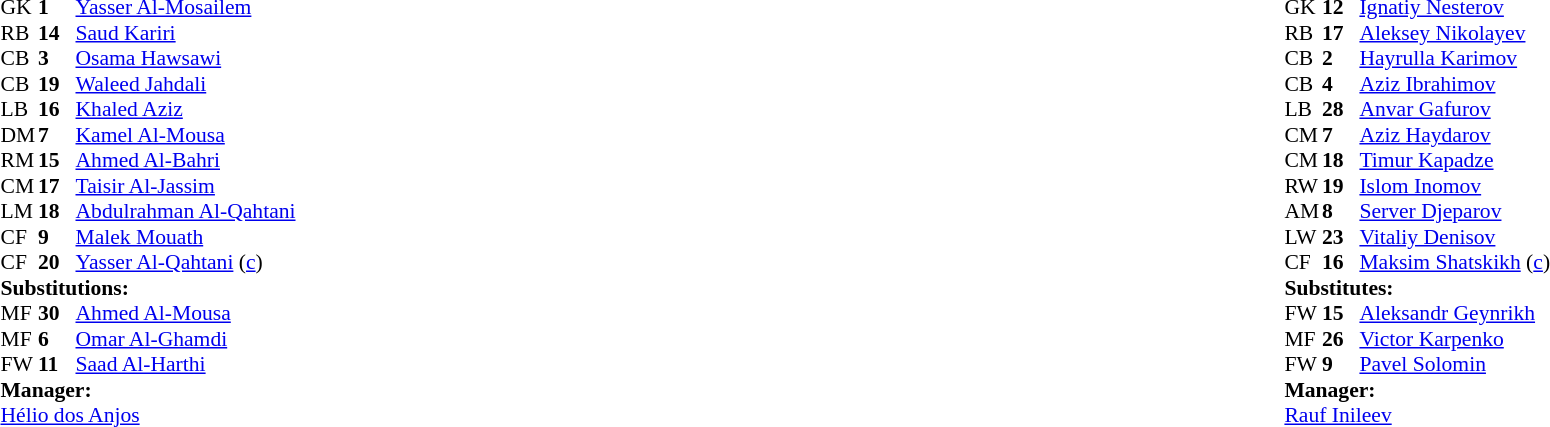<table width="100%">
<tr>
<td valign="top" width="50%"><br><table style="font-size: 90%" cellspacing="0" cellpadding="0">
<tr>
<th width="25"></th>
<th width="25"></th>
</tr>
<tr>
<td>GK</td>
<td><strong>1</strong></td>
<td><a href='#'>Yasser Al-Mosailem</a></td>
<td></td>
<td></td>
</tr>
<tr>
<td>RB</td>
<td><strong>14</strong></td>
<td><a href='#'>Saud Kariri</a></td>
<td></td>
<td></td>
</tr>
<tr>
<td>CB</td>
<td><strong>3</strong></td>
<td><a href='#'>Osama Hawsawi</a></td>
<td></td>
<td></td>
</tr>
<tr>
<td>CB</td>
<td><strong>19</strong></td>
<td><a href='#'>Waleed Jahdali</a></td>
<td></td>
<td></td>
</tr>
<tr>
<td>LB</td>
<td><strong>16</strong></td>
<td><a href='#'>Khaled Aziz</a></td>
<td></td>
<td></td>
</tr>
<tr>
<td>DM</td>
<td><strong>7</strong></td>
<td><a href='#'>Kamel Al-Mousa</a></td>
<td></td>
<td></td>
</tr>
<tr>
<td>RM</td>
<td><strong>15</strong></td>
<td><a href='#'>Ahmed Al-Bahri</a></td>
<td></td>
<td></td>
</tr>
<tr>
<td>CM</td>
<td><strong>17</strong></td>
<td><a href='#'>Taisir Al-Jassim</a></td>
<td></td>
<td></td>
</tr>
<tr>
<td>LM</td>
<td><strong>18</strong></td>
<td><a href='#'>Abdulrahman Al-Qahtani</a></td>
<td></td>
<td></td>
</tr>
<tr>
<td>CF</td>
<td><strong>9</strong></td>
<td><a href='#'>Malek Mouath</a></td>
<td></td>
<td></td>
</tr>
<tr>
<td>CF</td>
<td><strong>20</strong></td>
<td><a href='#'>Yasser Al-Qahtani</a> (<a href='#'>c</a>)</td>
<td></td>
<td></td>
</tr>
<tr>
<td colspan=3><strong>Substitutions:</strong></td>
</tr>
<tr>
<td>MF</td>
<td><strong>30</strong></td>
<td><a href='#'>Ahmed Al-Mousa</a></td>
<td></td>
<td></td>
</tr>
<tr>
<td>MF</td>
<td><strong>6</strong></td>
<td><a href='#'>Omar Al-Ghamdi</a></td>
<td></td>
<td></td>
</tr>
<tr>
<td>FW</td>
<td><strong>11</strong></td>
<td><a href='#'>Saad Al-Harthi</a></td>
<td></td>
<td></td>
</tr>
<tr>
<td colspan=3><strong>Manager:</strong></td>
</tr>
<tr>
<td colspan=3> <a href='#'>Hélio dos Anjos</a></td>
</tr>
</table>
</td>
<td valign="top" width="50%"><br><table style="font-size: 90%" cellspacing="0" cellpadding="0" align="center">
<tr>
<th width=25></th>
<th width=25></th>
</tr>
<tr>
<td>GK</td>
<td><strong>12</strong></td>
<td><a href='#'>Ignatiy Nesterov</a></td>
<td></td>
<td></td>
</tr>
<tr>
<td>RB</td>
<td><strong>17</strong></td>
<td><a href='#'>Aleksey Nikolayev</a></td>
<td></td>
<td></td>
</tr>
<tr>
<td>CB</td>
<td><strong>2</strong></td>
<td><a href='#'>Hayrulla Karimov</a></td>
<td></td>
</tr>
<tr>
<td>CB</td>
<td><strong>4</strong></td>
<td><a href='#'>Aziz Ibrahimov</a></td>
<td></td>
<td></td>
</tr>
<tr>
<td>LB</td>
<td><strong>28</strong></td>
<td><a href='#'>Anvar Gafurov</a></td>
<td></td>
<td></td>
</tr>
<tr>
<td>CM</td>
<td><strong>7</strong></td>
<td><a href='#'>Aziz Haydarov</a></td>
<td></td>
<td></td>
</tr>
<tr>
<td>CM</td>
<td><strong>18</strong></td>
<td><a href='#'>Timur Kapadze</a></td>
<td></td>
<td></td>
</tr>
<tr>
<td>RW</td>
<td><strong>19</strong></td>
<td><a href='#'>Islom Inomov</a></td>
<td></td>
<td></td>
</tr>
<tr>
<td>AM</td>
<td><strong>8</strong></td>
<td><a href='#'>Server Djeparov</a></td>
<td></td>
<td></td>
</tr>
<tr>
<td>LW</td>
<td><strong>23</strong></td>
<td><a href='#'>Vitaliy Denisov</a></td>
<td></td>
<td></td>
</tr>
<tr>
<td>CF</td>
<td><strong>16</strong></td>
<td><a href='#'>Maksim Shatskikh</a> (<a href='#'>c</a>)</td>
<td></td>
<td></td>
</tr>
<tr>
<td colspan=3><strong>Substitutes:</strong></td>
</tr>
<tr>
<td>FW</td>
<td><strong>15</strong></td>
<td><a href='#'>Aleksandr Geynrikh</a></td>
<td></td>
<td></td>
</tr>
<tr>
<td>MF</td>
<td><strong>26</strong></td>
<td><a href='#'>Victor Karpenko</a></td>
<td></td>
<td></td>
</tr>
<tr>
<td>FW</td>
<td><strong>9</strong></td>
<td><a href='#'>Pavel Solomin</a></td>
<td></td>
<td></td>
</tr>
<tr>
<td colspan=3><strong>Manager:</strong></td>
</tr>
<tr>
<td colspan=4><a href='#'>Rauf Inileev</a></td>
</tr>
</table>
</td>
</tr>
</table>
